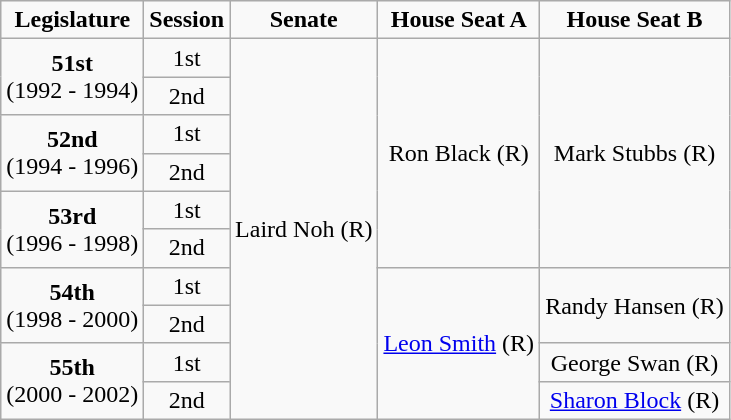<table class=wikitable style="text-align:center">
<tr>
<td><strong>Legislature</strong></td>
<td><strong>Session</strong></td>
<td><strong>Senate</strong></td>
<td><strong>House Seat A</strong></td>
<td><strong>House Seat B</strong></td>
</tr>
<tr>
<td rowspan="2" colspan="1" style="text-align: center;"><strong>51st</strong> <br> (1992 - 1994)</td>
<td>1st</td>
<td rowspan="10" colspan="1" style="text-align: center;" >Laird Noh (R)</td>
<td rowspan="6" colspan="1" style="text-align: center;" >Ron Black (R)</td>
<td rowspan="6" colspan="1" style="text-align: center;" >Mark Stubbs (R)</td>
</tr>
<tr>
<td>2nd</td>
</tr>
<tr>
<td rowspan="2" colspan="1" style="text-align: center;"><strong>52nd</strong> <br> (1994 - 1996)</td>
<td>1st</td>
</tr>
<tr>
<td>2nd</td>
</tr>
<tr>
<td rowspan="2" colspan="1" style="text-align: center;"><strong>53rd</strong> <br> (1996 - 1998)</td>
<td>1st</td>
</tr>
<tr>
<td>2nd</td>
</tr>
<tr>
<td rowspan="2" colspan="1" style="text-align: center;"><strong>54th</strong> <br> (1998 - 2000)</td>
<td>1st</td>
<td rowspan="4" colspan="1" style="text-align: center;" ><a href='#'>Leon Smith</a> (R)</td>
<td rowspan="2" colspan="1" style="text-align: center;" >Randy Hansen (R)</td>
</tr>
<tr>
<td>2nd</td>
</tr>
<tr>
<td rowspan="2" colspan="1" style="text-align: center;"><strong>55th</strong> <br> (2000 - 2002)</td>
<td>1st</td>
<td rowspan="1" colspan="1" style="text-align: center;" >George Swan (R)</td>
</tr>
<tr>
<td>2nd</td>
<td rowspan="1" colspan="1" style="text-align: center;" ><a href='#'>Sharon Block</a> (R)</td>
</tr>
</table>
